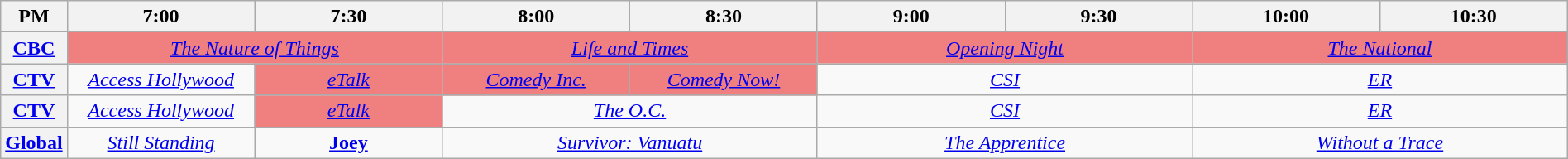<table class="wikitable" width="100%">
<tr>
<th width="4%">PM</th>
<th width="12%">7:00</th>
<th width="12%">7:30</th>
<th width="12%">8:00</th>
<th width="12%">8:30</th>
<th width="12%">9:00</th>
<th width="12%">9:30</th>
<th width="12%">10:00</th>
<th width="12%">10:30</th>
</tr>
<tr align="center">
<th><a href='#'>CBC</a></th>
<td colspan="2" align=center bgcolor="#F08080"><em><a href='#'>The Nature of Things</a></em></td>
<td colspan="2" align=center bgcolor="#F08080"><em><a href='#'>Life and Times</a></em></td>
<td colspan="2" align=center bgcolor="#F08080"><em><a href='#'>Opening Night</a></em></td>
<td colspan="2" align=center bgcolor="#F08080"><em><a href='#'>The National</a></em></td>
</tr>
<tr align="center">
<th><a href='#'>CTV</a></th>
<td colspan="1" align=center><em><a href='#'>Access Hollywood</a></em></td>
<td colspan="1" align=center bgcolor="#F08080"><em><a href='#'>eTalk</a></em></td>
<td colspan="1" align=center bgcolor="#F08080"><em><a href='#'>Comedy Inc.</a></em></td>
<td colspan="1" align=center bgcolor="#F08080"><em><a href='#'>Comedy Now!</a></em></td>
<td colspan="2" align=center><em><a href='#'>CSI</a></em></td>
<td colspan="2" align=center><em><a href='#'>ER</a></em></td>
</tr>
<tr align="center">
<th><a href='#'>CTV</a></th>
<td colspan="1" align=center><em><a href='#'>Access Hollywood</a></em></td>
<td colspan="1" align=center bgcolor="#F08080"><em><a href='#'>eTalk</a></em></td>
<td colspan="2" align=center><em><a href='#'>The O.C.</a></em></td>
<td colspan="2" align=center><em><a href='#'>CSI</a></em></td>
<td colspan="2" align=center><em><a href='#'>ER</a></em></td>
</tr>
<tr align="center">
<th><a href='#'>Global</a></th>
<td colspan="1" align=center><em><a href='#'>Still Standing</a></em></td>
<td colspan="1" align=center><strong><a href='#'>Joey</a></strong></td>
<td colspan="2" align=center><em><a href='#'>Survivor: Vanuatu</a></em></td>
<td colspan="2" align=center><em><a href='#'>The Apprentice</a></em></td>
<td colspan="2" align=center><em><a href='#'>Without a Trace</a></em></td>
</tr>
</table>
